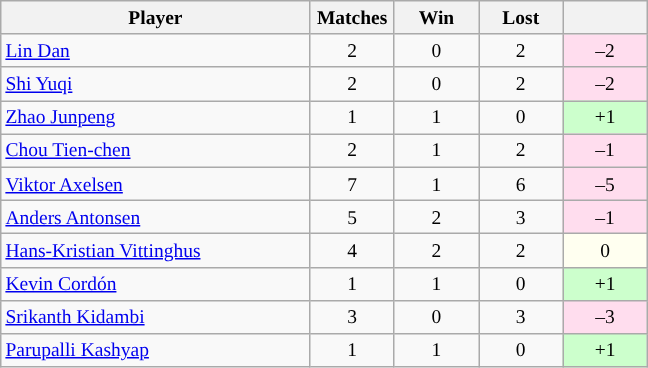<table class=wikitable style="text-align:center; font-size:small">
<tr>
<th width="200">Player</th>
<th width="50">Matches</th>
<th width="50">Win</th>
<th width="50">Lost</th>
<th width="50"></th>
</tr>
<tr>
<td align="left"> <a href='#'>Lin Dan</a></td>
<td>2</td>
<td>0</td>
<td>2</td>
<td bgcolor="#ffddee">–2</td>
</tr>
<tr>
<td align="left"> <a href='#'>Shi Yuqi</a></td>
<td>2</td>
<td>0</td>
<td>2</td>
<td bgcolor="#ffddee">–2</td>
</tr>
<tr>
<td align="left"> <a href='#'>Zhao Junpeng</a></td>
<td>1</td>
<td>1</td>
<td>0</td>
<td bgcolor="#ccffcc">+1</td>
</tr>
<tr>
<td align="left"> <a href='#'>Chou Tien-chen</a></td>
<td>2</td>
<td>1</td>
<td>2</td>
<td bgcolor="#ffddee">–1</td>
</tr>
<tr>
<td align="left"> <a href='#'>Viktor Axelsen</a></td>
<td>7</td>
<td>1</td>
<td>6</td>
<td bgcolor="#ffddee">–5</td>
</tr>
<tr>
<td align="left"> <a href='#'>Anders Antonsen</a></td>
<td>5</td>
<td>2</td>
<td>3</td>
<td bgcolor="#ffddee">–1</td>
</tr>
<tr>
<td align="left"> <a href='#'>Hans-Kristian Vittinghus</a></td>
<td>4</td>
<td>2</td>
<td>2</td>
<td bgcolor="#fffff0">0</td>
</tr>
<tr>
<td align="left"> <a href='#'>Kevin Cordón</a></td>
<td>1</td>
<td>1</td>
<td>0</td>
<td bgcolor="#ccffcc">+1</td>
</tr>
<tr>
<td align="left"> <a href='#'>Srikanth Kidambi</a></td>
<td>3</td>
<td>0</td>
<td>3</td>
<td bgcolor="#ffddee">–3</td>
</tr>
<tr>
<td align="left"> <a href='#'>Parupalli Kashyap</a></td>
<td>1</td>
<td>1</td>
<td>0</td>
<td bgcolor="#ccffcc">+1</td>
</tr>
</table>
